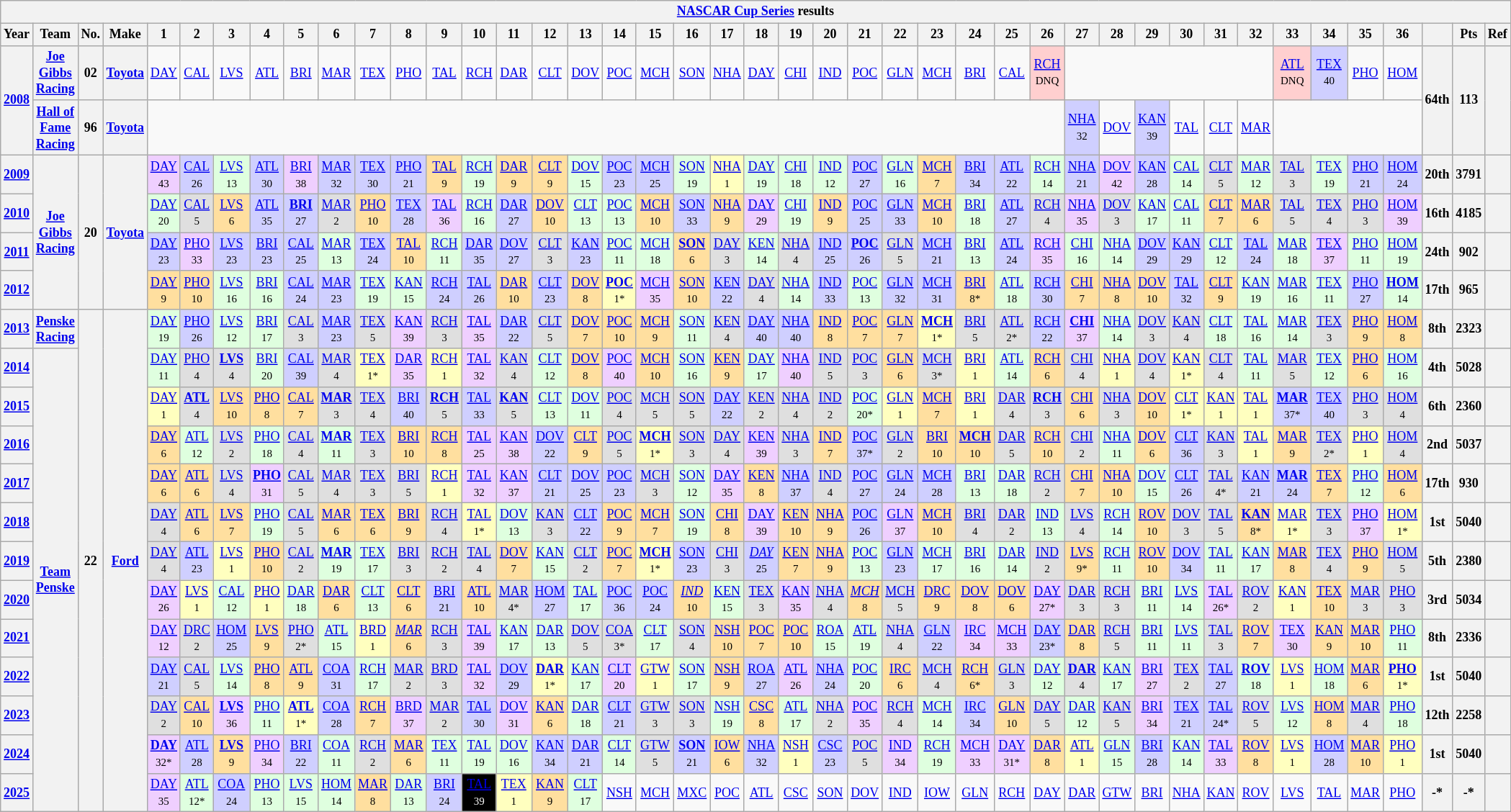<table class="wikitable" style="text-align:center; font-size:75%">
<tr>
<th colspan=43><a href='#'>NASCAR Cup Series</a> results</th>
</tr>
<tr>
<th>Year</th>
<th>Team</th>
<th>No.</th>
<th>Make</th>
<th>1</th>
<th>2</th>
<th>3</th>
<th>4</th>
<th>5</th>
<th>6</th>
<th>7</th>
<th>8</th>
<th>9</th>
<th>10</th>
<th>11</th>
<th>12</th>
<th>13</th>
<th>14</th>
<th>15</th>
<th>16</th>
<th>17</th>
<th>18</th>
<th>19</th>
<th>20</th>
<th>21</th>
<th>22</th>
<th>23</th>
<th>24</th>
<th>25</th>
<th>26</th>
<th>27</th>
<th>28</th>
<th>29</th>
<th>30</th>
<th>31</th>
<th>32</th>
<th>33</th>
<th>34</th>
<th>35</th>
<th>36</th>
<th></th>
<th>Pts</th>
<th>Ref</th>
</tr>
<tr>
<th rowspan=2><a href='#'>2008</a></th>
<th><a href='#'>Joe Gibbs Racing</a></th>
<th>02</th>
<th><a href='#'>Toyota</a></th>
<td><a href='#'>DAY</a></td>
<td><a href='#'>CAL</a></td>
<td><a href='#'>LVS</a></td>
<td><a href='#'>ATL</a></td>
<td><a href='#'>BRI</a></td>
<td><a href='#'>MAR</a></td>
<td><a href='#'>TEX</a></td>
<td><a href='#'>PHO</a></td>
<td><a href='#'>TAL</a></td>
<td><a href='#'>RCH</a></td>
<td><a href='#'>DAR</a></td>
<td><a href='#'>CLT</a></td>
<td><a href='#'>DOV</a></td>
<td><a href='#'>POC</a></td>
<td><a href='#'>MCH</a></td>
<td><a href='#'>SON</a></td>
<td><a href='#'>NHA</a></td>
<td><a href='#'>DAY</a></td>
<td><a href='#'>CHI</a></td>
<td><a href='#'>IND</a></td>
<td><a href='#'>POC</a></td>
<td><a href='#'>GLN</a></td>
<td><a href='#'>MCH</a></td>
<td><a href='#'>BRI</a></td>
<td><a href='#'>CAL</a></td>
<td style="background:#FFCFCF;"><a href='#'>RCH</a><br><small>DNQ</small></td>
<td colspan=6></td>
<td style="background:#FFCFCF;"><a href='#'>ATL</a><br><small>DNQ</small></td>
<td style="background:#CFCFFF;"><a href='#'>TEX</a><br><small>40</small></td>
<td><a href='#'>PHO</a></td>
<td><a href='#'>HOM</a></td>
<th rowspan=2>64th</th>
<th rowspan=2>113</th>
<th rowspan=2></th>
</tr>
<tr>
<th><a href='#'>Hall of Fame Racing</a></th>
<th>96</th>
<th><a href='#'>Toyota</a></th>
<td colspan=26></td>
<td style="background:#CFCFFF;"><a href='#'>NHA</a><br><small>32</small></td>
<td><a href='#'>DOV</a></td>
<td style="background:#CFCFFF;"><a href='#'>KAN</a><br><small>39</small></td>
<td><a href='#'>TAL</a></td>
<td><a href='#'>CLT</a></td>
<td><a href='#'>MAR</a></td>
<td colspan=4></td>
</tr>
<tr>
<th><a href='#'>2009</a></th>
<th rowspan=4><a href='#'>Joe Gibbs Racing</a></th>
<th rowspan=4>20</th>
<th rowspan=4><a href='#'>Toyota</a></th>
<td style="background:#EFCFFF;"><a href='#'>DAY</a><br><small>43</small></td>
<td style="background:#CFCFFF;"><a href='#'>CAL</a><br><small>26</small></td>
<td style="background:#DFFFDF;"><a href='#'>LVS</a><br><small>13</small></td>
<td style="background:#CFCFFF;"><a href='#'>ATL</a><br><small>30</small></td>
<td style="background:#EFCFFF;"><a href='#'>BRI</a><br><small>38</small></td>
<td style="background:#CFCFFF;"><a href='#'>MAR</a><br><small>32</small></td>
<td style="background:#CFCFFF;"><a href='#'>TEX</a><br><small>30</small></td>
<td style="background:#CFCFFF;"><a href='#'>PHO</a><br><small>21</small></td>
<td style="background:#FFDF9F;"><a href='#'>TAL</a><br><small>9</small></td>
<td style="background:#DFFFDF;"><a href='#'>RCH</a><br><small>19</small></td>
<td style="background:#FFDF9F;"><a href='#'>DAR</a><br><small>9</small></td>
<td style="background:#FFDF9F;"><a href='#'>CLT</a><br><small>9</small></td>
<td style="background:#DFFFDF;"><a href='#'>DOV</a><br><small>15</small></td>
<td style="background:#CFCFFF;"><a href='#'>POC</a><br><small>23</small></td>
<td style="background:#CFCFFF;"><a href='#'>MCH</a><br><small>25</small></td>
<td style="background:#DFFFDF;"><a href='#'>SON</a><br><small>19</small></td>
<td style="background:#FFFFBF;"><a href='#'>NHA</a><br><small>1</small></td>
<td style="background:#DFFFDF;"><a href='#'>DAY</a><br><small>19</small></td>
<td style="background:#DFFFDF;"><a href='#'>CHI</a><br><small>18</small></td>
<td style="background:#DFFFDF;"><a href='#'>IND</a><br><small>12</small></td>
<td style="background:#CFCFFF;"><a href='#'>POC</a><br><small>27</small></td>
<td style="background:#DFFFDF;"><a href='#'>GLN</a><br><small>16</small></td>
<td style="background:#FFDF9F;"><a href='#'>MCH</a><br><small>7</small></td>
<td style="background:#CFCFFF;"><a href='#'>BRI</a><br><small>34</small></td>
<td style="background:#CFCFFF;"><a href='#'>ATL</a><br><small>22</small></td>
<td style="background:#DFFFDF;"><a href='#'>RCH</a><br><small>14</small></td>
<td style="background:#CFCFFF;"><a href='#'>NHA</a><br><small>21</small></td>
<td style="background:#EFCFFF;"><a href='#'>DOV</a><br><small>42</small></td>
<td style="background:#CFCFFF;"><a href='#'>KAN</a><br><small>28</small></td>
<td style="background:#DFFFDF;"><a href='#'>CAL</a><br><small>14</small></td>
<td style="background:#DFDFDF;"><a href='#'>CLT</a><br><small>5</small></td>
<td style="background:#DFFFDF;"><a href='#'>MAR</a><br><small>12</small></td>
<td style="background:#DFDFDF;"><a href='#'>TAL</a><br><small>3</small></td>
<td style="background:#DFFFDF;"><a href='#'>TEX</a><br><small>19</small></td>
<td style="background:#CFCFFF;"><a href='#'>PHO</a><br><small>21</small></td>
<td style="background:#CFCFFF;"><a href='#'>HOM</a><br><small>24</small></td>
<th>20th</th>
<th>3791</th>
<th></th>
</tr>
<tr>
<th><a href='#'>2010</a></th>
<td style="background:#DFFFDF;"><a href='#'>DAY</a><br><small>20</small></td>
<td style="background:#DFDFDF;"><a href='#'>CAL</a><br><small>5</small></td>
<td style="background:#FFDF9F;"><a href='#'>LVS</a><br><small>6</small></td>
<td style="background:#CFCFFF;"><a href='#'>ATL</a><br><small>35</small></td>
<td style="background:#CFCFFF;"><strong><a href='#'>BRI</a></strong><br><small>27</small></td>
<td style="background:#DFDFDF;"><a href='#'>MAR</a><br><small>2</small></td>
<td style="background:#FFDF9F;"><a href='#'>PHO</a><br><small>10</small></td>
<td style="background:#CFCFFF;"><a href='#'>TEX</a><br><small>28</small></td>
<td style="background:#EFCFFF;"><a href='#'>TAL</a><br><small>36</small></td>
<td style="background:#DFFFDF;"><a href='#'>RCH</a><br><small>16</small></td>
<td style="background:#CFCFFF;"><a href='#'>DAR</a><br><small>27</small></td>
<td style="background:#FFDF9F;"><a href='#'>DOV</a><br><small>10</small></td>
<td style="background:#DFFFDF;"><a href='#'>CLT</a><br><small>13</small></td>
<td style="background:#DFFFDF;"><a href='#'>POC</a><br><small>13</small></td>
<td style="background:#FFDF9F;"><a href='#'>MCH</a><br><small>10</small></td>
<td style="background:#CFCFFF;"><a href='#'>SON</a><br><small>33</small></td>
<td style="background:#FFDF9F;"><a href='#'>NHA</a><br><small>9</small></td>
<td style="background:#EFCFFF;"><a href='#'>DAY</a><br><small>29</small></td>
<td style="background:#DFFFDF;"><a href='#'>CHI</a><br><small>19</small></td>
<td style="background:#FFDF9F;"><a href='#'>IND</a><br><small>9</small></td>
<td style="background:#CFCFFF;"><a href='#'>POC</a><br><small>25</small></td>
<td style="background:#CFCFFF;"><a href='#'>GLN</a><br><small>33</small></td>
<td style="background:#FFDF9F;"><a href='#'>MCH</a><br><small>10</small></td>
<td style="background:#DFFFDF;"><a href='#'>BRI</a><br><small>18</small></td>
<td style="background:#CFCFFF;"><a href='#'>ATL</a><br><small>27</small></td>
<td style="background:#DFDFDF;"><a href='#'>RCH</a><br><small>4</small></td>
<td style="background:#EFCFFF;"><a href='#'>NHA</a><br><small>35</small></td>
<td style="background:#DFDFDF;"><a href='#'>DOV</a><br><small>3</small></td>
<td style="background:#DFFFDF;"><a href='#'>KAN</a><br><small>17</small></td>
<td style="background:#DFFFDF;"><a href='#'>CAL</a><br><small>11</small></td>
<td style="background:#FFDF9F;"><a href='#'>CLT</a><br><small>7</small></td>
<td style="background:#FFDF9F;"><a href='#'>MAR</a><br><small>6</small></td>
<td style="background:#DFDFDF;"><a href='#'>TAL</a><br><small>5</small></td>
<td style="background:#DFDFDF;"><a href='#'>TEX</a><br><small>4</small></td>
<td style="background:#DFDFDF;"><a href='#'>PHO</a><br><small>3</small></td>
<td style="background:#EFCFFF;"><a href='#'>HOM</a><br><small>39</small></td>
<th>16th</th>
<th>4185</th>
<th></th>
</tr>
<tr>
<th><a href='#'>2011</a></th>
<td style="background:#CFCFFF;"><a href='#'>DAY</a><br><small>23</small></td>
<td style="background:#EFCFFF;"><a href='#'>PHO</a><br><small>33</small></td>
<td style="background:#CFCFFF;"><a href='#'>LVS</a><br><small>23</small></td>
<td style="background:#CFCFFF;"><a href='#'>BRI</a><br><small>23</small></td>
<td style="background:#CFCFFF;"><a href='#'>CAL</a><br><small>25</small></td>
<td style="background:#DFFFDF;"><a href='#'>MAR</a><br><small>13</small></td>
<td style="background:#CFCFFF;"><a href='#'>TEX</a><br><small>24</small></td>
<td style="background:#FFDF9F;"><a href='#'>TAL</a><br><small>10</small></td>
<td style="background:#DFFFDF;"><a href='#'>RCH</a><br><small>11</small></td>
<td style="background:#CFCFFF;"><a href='#'>DAR</a><br><small>35</small></td>
<td style="background:#CFCFFF;"><a href='#'>DOV</a><br><small>27</small></td>
<td style="background:#DFDFDF;"><a href='#'>CLT</a><br><small>3</small></td>
<td style="background:#CFCFFF;"><a href='#'>KAN</a><br><small>23</small></td>
<td style="background:#DFFFDF;"><a href='#'>POC</a><br><small>11</small></td>
<td style="background:#DFFFDF;"><a href='#'>MCH</a><br><small>18</small></td>
<td style="background:#FFDF9F;"><strong><a href='#'>SON</a></strong><br><small>6</small></td>
<td style="background:#DFDFDF;"><a href='#'>DAY</a><br><small>3</small></td>
<td style="background:#DFFFDF;"><a href='#'>KEN</a><br><small>14</small></td>
<td style="background:#DFDFDF;"><a href='#'>NHA</a><br><small>4</small></td>
<td style="background:#CFCFFF;"><a href='#'>IND</a><br><small>25</small></td>
<td style="background:#CFCFFF;"><strong><a href='#'>POC</a></strong><br><small>26</small></td>
<td style="background:#DFDFDF;"><a href='#'>GLN</a><br><small>5</small></td>
<td style="background:#CFCFFF;"><a href='#'>MCH</a><br><small>21</small></td>
<td style="background:#DFFFDF;"><a href='#'>BRI</a><br><small>13</small></td>
<td style="background:#CFCFFF;"><a href='#'>ATL</a><br><small>24</small></td>
<td style="background:#EFCFFF;"><a href='#'>RCH</a><br><small>35</small></td>
<td style="background:#DFFFDF;"><a href='#'>CHI</a><br><small>16</small></td>
<td style="background:#DFFFDF;"><a href='#'>NHA</a><br><small>14</small></td>
<td style="background:#CFCFFF;"><a href='#'>DOV</a><br><small>29</small></td>
<td style="background:#CFCFFF;"><a href='#'>KAN</a><br><small>29</small></td>
<td style="background:#DFFFDF;"><a href='#'>CLT</a><br><small>12</small></td>
<td style="background:#CFCFFF;"><a href='#'>TAL</a><br><small>24</small></td>
<td style="background:#DFFFDF;"><a href='#'>MAR</a><br><small>18</small></td>
<td style="background:#EFCFFF;"><a href='#'>TEX</a><br><small>37</small></td>
<td style="background:#DFFFDF;"><a href='#'>PHO</a><br><small>11</small></td>
<td style="background:#DFFFDF;"><a href='#'>HOM</a><br><small>19</small></td>
<th>24th</th>
<th>902</th>
<th></th>
</tr>
<tr>
<th><a href='#'>2012</a></th>
<td style="background:#FFDF9F;"><a href='#'>DAY</a><br><small>9</small></td>
<td style="background:#FFDF9F;"><a href='#'>PHO</a><br><small>10</small></td>
<td style="background:#DFFFDF;"><a href='#'>LVS</a><br><small>16</small></td>
<td style="background:#DFFFDF;"><a href='#'>BRI</a><br><small>16</small></td>
<td style="background:#CFCFFF;"><a href='#'>CAL</a><br><small>24</small></td>
<td style="background:#CFCFFF;"><a href='#'>MAR</a><br><small>23</small></td>
<td style="background:#DFFFDF;"><a href='#'>TEX</a><br><small>19</small></td>
<td style="background:#DFFFDF;"><a href='#'>KAN</a><br><small>15</small></td>
<td style="background:#CFCFFF;"><a href='#'>RCH</a><br><small>24</small></td>
<td style="background:#CFCFFF;"><a href='#'>TAL</a><br><small>26</small></td>
<td style="background:#FFDF9F;"><a href='#'>DAR</a><br><small>10</small></td>
<td style="background:#CFCFFF;"><a href='#'>CLT</a><br><small>23</small></td>
<td style="background:#FFDF9F;"><a href='#'>DOV</a><br><small>8</small></td>
<td style="background:#FFFFBF;"><strong><a href='#'>POC</a></strong><br><small>1*</small></td>
<td style="background:#EFCFFF;"><a href='#'>MCH</a><br><small>35</small></td>
<td style="background:#FFDF9F;"><a href='#'>SON</a><br><small>10</small></td>
<td style="background:#CFCFFF;"><a href='#'>KEN</a><br><small>22</small></td>
<td style="background:#DFDFDF;"><a href='#'>DAY</a><br><small>4</small></td>
<td style="background:#DFFFDF;"><a href='#'>NHA</a><br><small>14</small></td>
<td style="background:#CFCFFF;"><a href='#'>IND</a><br><small>33</small></td>
<td style="background:#DFFFDF;"><a href='#'>POC</a><br><small>13</small></td>
<td style="background:#CFCFFF;"><a href='#'>GLN</a><br><small>32</small></td>
<td style="background:#CFCFFF;"><a href='#'>MCH</a><br><small>31</small></td>
<td style="background:#FFDF9F;"><a href='#'>BRI</a><br><small>8*</small></td>
<td style="background:#DFFFDF;"><a href='#'>ATL</a><br><small>18</small></td>
<td style="background:#CFCFFF;"><a href='#'>RCH</a><br><small>30</small></td>
<td style="background:#FFDF9F;"><a href='#'>CHI</a><br><small>7</small></td>
<td style="background:#FFDF9F;"><a href='#'>NHA</a><br><small>8</small></td>
<td style="background:#FFDF9F;"><a href='#'>DOV</a><br><small>10</small></td>
<td style="background:#CFCFFF;"><a href='#'>TAL</a><br><small>32</small></td>
<td style="background:#FFDF9F;"><a href='#'>CLT</a><br><small>9</small></td>
<td style="background:#DFFFDF;"><a href='#'>KAN</a><br><small>19</small></td>
<td style="background:#DFFFDF;"><a href='#'>MAR</a><br><small>16</small></td>
<td style="background:#DFFFDF;"><a href='#'>TEX</a><br><small>11</small></td>
<td style="background:#CFCFFF;"><a href='#'>PHO</a><br><small>27</small></td>
<td style="background:#DFFFDF;"><strong><a href='#'>HOM</a></strong><br><small>14</small></td>
<th>17th</th>
<th>965</th>
<th></th>
</tr>
<tr>
<th><a href='#'>2013</a></th>
<th><a href='#'>Penske Racing</a></th>
<th rowspan=13>22</th>
<th rowspan=13><a href='#'>Ford</a></th>
<td style="background:#DFFFDF;"><a href='#'>DAY</a><br><small>19</small></td>
<td style="background:#CFCFFF;"><a href='#'>PHO</a><br><small>26</small></td>
<td style="background:#DFFFDF;"><a href='#'>LVS</a><br><small>12</small></td>
<td style="background:#DFFFDF;"><a href='#'>BRI</a><br><small>17</small></td>
<td style="background:#DFDFDF;"><a href='#'>CAL</a><br><small>3</small></td>
<td style="background:#CFCFFF;"><a href='#'>MAR</a><br><small>23</small></td>
<td style="background:#DFDFDF;"><a href='#'>TEX</a><br><small>5</small></td>
<td style="background:#EFCFFF;"><a href='#'>KAN</a><br><small>39</small></td>
<td style="background:#DFDFDF;"><a href='#'>RCH</a><br><small>3</small></td>
<td style="background:#EFCFFF;"><a href='#'>TAL</a><br><small>35</small></td>
<td style="background:#CFCFFF;"><a href='#'>DAR</a><br><small>22</small></td>
<td style="background:#DFDFDF;"><a href='#'>CLT</a><br><small>5</small></td>
<td style="background:#FFDF9F;"><a href='#'>DOV</a><br><small>7</small></td>
<td style="background:#FFDF9F;"><a href='#'>POC</a><br><small>10</small></td>
<td style="background:#FFDF9F;"><a href='#'>MCH</a><br><small>9</small></td>
<td style="background:#DFFFDF;"><a href='#'>SON</a><br><small>11</small></td>
<td style="background:#DFDFDF;"><a href='#'>KEN</a><br><small>4</small></td>
<td style="background:#CFCFFF;"><a href='#'>DAY</a><br><small>40</small></td>
<td style="background:#CFCFFF;"><a href='#'>NHA</a><br><small>40</small></td>
<td style="background:#FFDF9F;"><a href='#'>IND</a><br><small>8</small></td>
<td style="background:#FFDF9F;"><a href='#'>POC</a><br><small>7</small></td>
<td style="background:#FFDF9F;"><a href='#'>GLN</a><br><small>7</small></td>
<td style="background:#FFFFBF;"><strong><a href='#'>MCH</a></strong><br><small>1*</small></td>
<td style="background:#DFDFDF;"><a href='#'>BRI</a><br><small>5</small></td>
<td style="background:#DFDFDF;"><a href='#'>ATL</a><br><small>2*</small></td>
<td style="background:#CFCFFF;"><a href='#'>RCH</a><br><small>22</small></td>
<td style="background:#EFCFFF;"><strong><a href='#'>CHI</a></strong><br><small>37</small></td>
<td style="background:#DFFFDF;"><a href='#'>NHA</a><br><small>14</small></td>
<td style="background:#DFDFDF;"><a href='#'>DOV</a><br><small>3</small></td>
<td style="background:#DFDFDF;"><a href='#'>KAN</a><br><small>4</small></td>
<td style="background:#DFFFDF;"><a href='#'>CLT</a><br><small>18</small></td>
<td style="background:#DFFFDF;"><a href='#'>TAL</a><br><small>16</small></td>
<td style="background:#DFFFDF;"><a href='#'>MAR</a><br><small>14</small></td>
<td style="background:#DFDFDF;"><a href='#'>TEX</a><br><small>3</small></td>
<td style="background:#FFDF9F;"><a href='#'>PHO</a><br><small>9</small></td>
<td style="background:#FFDF9F;"><a href='#'>HOM</a><br><small>8</small></td>
<th>8th</th>
<th>2323</th>
<th></th>
</tr>
<tr>
<th><a href='#'>2014</a></th>
<th rowspan=12><a href='#'>Team Penske</a></th>
<td style="background:#DFFFDF;"><a href='#'>DAY</a><br><small>11</small></td>
<td style="background:#DFDFDF;"><a href='#'>PHO</a><br><small>4</small></td>
<td style="background:#DFDFDF;"><strong><a href='#'>LVS</a></strong><br><small>4</small></td>
<td style="background:#DFFFDF;"><a href='#'>BRI</a><br><small>20</small></td>
<td style="background:#CFCFFF;"><a href='#'>CAL</a><br><small>39</small></td>
<td style="background:#DFDFDF;"><a href='#'>MAR</a><br><small>4</small></td>
<td style="background:#FFFFBF;"><a href='#'>TEX</a><br><small>1*</small></td>
<td style="background:#EFCFFF;"><a href='#'>DAR</a><br><small>35</small></td>
<td style="background:#FFFFBF;"><a href='#'>RCH</a><br><small>1</small></td>
<td style="background:#EFCFFF;"><a href='#'>TAL</a><br><small>32</small></td>
<td style="background:#DFDFDF;"><a href='#'>KAN</a><br><small>4</small></td>
<td style="background:#DFFFDF;"><a href='#'>CLT</a><br><small>12</small></td>
<td style="background:#FFDF9F;"><a href='#'>DOV</a><br><small>8</small></td>
<td style="background:#EFCFFF;"><a href='#'>POC</a><br><small>40</small></td>
<td style="background:#FFDF9F;"><a href='#'>MCH</a><br><small>10</small></td>
<td style="background:#DFFFDF;"><a href='#'>SON</a><br><small>16</small></td>
<td style="background:#FFDF9F;"><a href='#'>KEN</a><br><small>9</small></td>
<td style="background:#DFFFDF;"><a href='#'>DAY</a><br><small>17</small></td>
<td style="background:#EFCFFF;"><a href='#'>NHA</a><br><small>40</small></td>
<td style="background:#DFDFDF;"><a href='#'>IND</a><br><small>5</small></td>
<td style="background:#DFDFDF;"><a href='#'>POC</a><br><small>3</small></td>
<td style="background:#FFDF9F;"><a href='#'>GLN</a><br><small>6</small></td>
<td style="background:#DFDFDF;"><a href='#'>MCH</a><br><small>3*</small></td>
<td style="background:#FFFFBF;"><a href='#'>BRI</a><br><small>1</small></td>
<td style="background:#DFFFDF;"><a href='#'>ATL</a><br><small>14</small></td>
<td style="background:#FFDF9F;"><a href='#'>RCH</a><br><small>6</small></td>
<td style="background:#DFDFDF;"><a href='#'>CHI</a><br><small>4</small></td>
<td style="background:#FFFFBF;"><a href='#'>NHA</a><br><small>1</small></td>
<td style="background:#DFDFDF;"><a href='#'>DOV</a><br><small>4</small></td>
<td style="background:#FFFFBF;"><a href='#'>KAN</a><br><small>1*</small></td>
<td style="background:#DFDFDF;"><a href='#'>CLT</a><br><small>4</small></td>
<td style="background:#DFFFDF;"><a href='#'>TAL</a><br><small>11</small></td>
<td style="background:#DFDFDF;"><a href='#'>MAR</a><br><small>5</small></td>
<td style="background:#DFFFDF;"><a href='#'>TEX</a><br><small>12</small></td>
<td style="background:#FFDF9F;"><a href='#'>PHO</a><br><small>6</small></td>
<td style="background:#DFFFDF;"><a href='#'>HOM</a><br><small>16</small></td>
<th>4th</th>
<th>5028</th>
<th></th>
</tr>
<tr>
<th><a href='#'>2015</a></th>
<td style="background:#FFFFBF;"><a href='#'>DAY</a><br><small>1</small></td>
<td style="background:#DFDFDF;"><strong><a href='#'>ATL</a></strong><br><small>4</small></td>
<td style="background:#FFDF9F;"><a href='#'>LVS</a><br><small>10</small></td>
<td style="background:#FFDF9F;"><a href='#'>PHO</a><br><small>8</small></td>
<td style="background:#FFDF9F;"><a href='#'>CAL</a><br><small>7</small></td>
<td style="background:#DFDFDF;"><strong><a href='#'>MAR</a></strong><br><small>3</small></td>
<td style="background:#DFDFDF;"><a href='#'>TEX</a><br><small>4</small></td>
<td style="background:#CFCFFF;"><a href='#'>BRI</a><br><small>40</small></td>
<td style="background:#DFDFDF;"><strong><a href='#'>RCH</a></strong><br><small>5</small></td>
<td style="background:#CFCFFF;"><a href='#'>TAL</a><br><small>33</small></td>
<td style="background:#DFDFDF;"><strong><a href='#'>KAN</a></strong><br><small>5</small></td>
<td style="background:#DFFFDF;"><a href='#'>CLT</a><br><small>13</small></td>
<td style="background:#DFFFDF;"><a href='#'>DOV</a><br><small>11</small></td>
<td style="background:#DFDFDF;"><a href='#'>POC</a><br><small>4</small></td>
<td style="background:#DFDFDF;"><a href='#'>MCH</a><br><small>5</small></td>
<td style="background:#DFDFDF;"><a href='#'>SON</a><br><small>5</small></td>
<td style="background:#CFCFFF;"><a href='#'>DAY</a><br><small>22</small></td>
<td style="background:#DFDFDF;"><a href='#'>KEN</a><br><small>2</small></td>
<td style="background:#DFDFDF;"><a href='#'>NHA</a><br><small>4</small></td>
<td style="background:#DFDFDF;"><a href='#'>IND</a><br><small>2</small></td>
<td style="background:#DFFFDF;"><a href='#'>POC</a><br><small>20*</small></td>
<td style="background:#FFFFBF;"><a href='#'>GLN</a><br><small>1</small></td>
<td style="background:#FFDF9F;"><a href='#'>MCH</a><br><small>7</small></td>
<td style="background:#FFFFBF;"><a href='#'>BRI</a><br><small>1</small></td>
<td style="background:#DFDFDF;"><a href='#'>DAR</a><br><small>4</small></td>
<td style="background:#DFDFDF;"><strong><a href='#'>RCH</a></strong><br><small>3</small></td>
<td style="background:#FFDF9F;"><a href='#'>CHI</a><br><small>6</small></td>
<td style="background:#DFDFDF;"><a href='#'>NHA</a><br><small>3</small></td>
<td style="background:#FFDF9F;"><a href='#'>DOV</a><br><small>10</small></td>
<td style="background:#FFFFBF;"><a href='#'>CLT</a><br><small>1*</small></td>
<td style="background:#FFFFBF;"><a href='#'>KAN</a><br><small>1</small></td>
<td style="background:#FFFFBF;"><a href='#'>TAL</a><br><small>1</small></td>
<td style="background:#CFCFFF;"><strong><a href='#'>MAR</a></strong><br><small>37*</small></td>
<td style="background:#CFCFFF;"><a href='#'>TEX</a><br><small>40</small></td>
<td style="background:#DFDFDF;"><a href='#'>PHO</a><br><small>3</small></td>
<td style="background:#DFDFDF;"><a href='#'>HOM</a><br><small>4</small></td>
<th>6th</th>
<th>2360</th>
<th></th>
</tr>
<tr>
<th><a href='#'>2016</a></th>
<td style="background:#FFDF9F;"><a href='#'>DAY</a><br><small>6</small></td>
<td style="background:#DFFFDF;"><a href='#'>ATL</a><br><small>12</small></td>
<td style="background:#DFDFDF;"><a href='#'>LVS</a><br><small>2</small></td>
<td style="background:#DFFFDF;"><a href='#'>PHO</a><br><small>18</small></td>
<td style="background:#DFDFDF;"><a href='#'>CAL</a><br><small>4</small></td>
<td style="background:#DFFFDF;"><strong><a href='#'>MAR</a></strong><br><small>11</small></td>
<td style="background:#DFDFDF;"><a href='#'>TEX</a><br><small>3</small></td>
<td style="background:#FFDF9F;"><a href='#'>BRI</a><br><small>10</small></td>
<td style="background:#FFDF9F;"><a href='#'>RCH</a><br><small>8</small></td>
<td style="background:#EFCFFF;"><a href='#'>TAL</a><br><small>25</small></td>
<td style="background:#EFCFFF;"><a href='#'>KAN</a><br><small>38</small></td>
<td style="background:#CFCFFF;"><a href='#'>DOV</a><br><small>22</small></td>
<td style="background:#FFDF9F;"><a href='#'>CLT</a><br><small>9</small></td>
<td style="background:#DFDFDF;"><a href='#'>POC</a><br><small>5</small></td>
<td style="background:#FFFFBF;"><strong><a href='#'>MCH</a></strong><br><small>1*</small></td>
<td style="background:#DFDFDF;"><a href='#'>SON</a><br><small>3</small></td>
<td style="background:#DFDFDF;"><a href='#'>DAY</a><br><small>4</small></td>
<td style="background:#EFCFFF;"><a href='#'>KEN</a><br><small>39</small></td>
<td style="background:#DFDFDF;"><a href='#'>NHA</a><br><small>3</small></td>
<td style="background:#FFDF9F;"><a href='#'>IND</a><br><small>7</small></td>
<td style="background:#CFCFFF;"><a href='#'>POC</a><br><small>37*</small></td>
<td style="background:#DFDFDF;"><a href='#'>GLN</a><br><small>2</small></td>
<td style="background:#FFDF9F;"><a href='#'>BRI</a><br><small>10</small></td>
<td style="background:#FFDF9F;"><strong><a href='#'>MCH</a></strong><br><small>10</small></td>
<td style="background:#DFDFDF;"><a href='#'>DAR</a><br><small>5</small></td>
<td style="background:#FFDF9F;"><a href='#'>RCH</a><br><small>10</small></td>
<td style="background:#DFDFDF;"><a href='#'>CHI</a><br><small>2</small></td>
<td style="background:#DFFFDF;"><a href='#'>NHA</a><br><small>11</small></td>
<td style="background:#FFDF9F;"><a href='#'>DOV</a><br><small>6</small></td>
<td style="background:#CFCFFF;"><a href='#'>CLT</a><br><small>36</small></td>
<td style="background:#DFDFDF;"><a href='#'>KAN</a><br><small>3</small></td>
<td style="background:#FFFFBF;"><a href='#'>TAL</a><br><small>1</small></td>
<td style="background:#FFDF9F;"><a href='#'>MAR</a><br><small>9</small></td>
<td style="background:#DFDFDF;"><a href='#'>TEX</a><br><small>2*</small></td>
<td style="background:#FFFFBF;"><a href='#'>PHO</a><br><small>1</small></td>
<td style="background:#DFDFDF;"><a href='#'>HOM</a><br><small>4</small></td>
<th>2nd</th>
<th>5037</th>
<th></th>
</tr>
<tr>
<th><a href='#'>2017</a></th>
<td style="background:#FFDF9F;"><a href='#'>DAY</a><br><small>6</small></td>
<td style="background:#FFDF9F;"><a href='#'>ATL</a><br><small>6</small></td>
<td style="background:#DFDFDF;"><a href='#'>LVS</a><br><small>4</small></td>
<td style="background:#EFCFFF;"><strong><a href='#'>PHO</a></strong><br><small>31</small></td>
<td style="background:#DFDFDF;"><a href='#'>CAL</a><br><small>5</small></td>
<td style="background:#DFDFDF;"><a href='#'>MAR</a><br><small>4</small></td>
<td style="background:#DFDFDF;"><a href='#'>TEX</a><br><small>3</small></td>
<td style="background:#DFDFDF;"><a href='#'>BRI</a><br><small>5</small></td>
<td style="background:#FFFFBF;"><a href='#'>RCH</a><br><small>1</small></td>
<td style="background:#EFCFFF;"><a href='#'>TAL</a><br><small>32</small></td>
<td style="background:#EFCFFF;"><a href='#'>KAN</a><br><small>37</small></td>
<td style="background:#CFCFFF;"><a href='#'>CLT</a><br><small>21</small></td>
<td style="background:#CFCFFF;"><a href='#'>DOV</a><br><small>25</small></td>
<td style="background:#CFCFFF;"><a href='#'>POC</a><br><small>23</small></td>
<td style="background:#DFDFDF;"><a href='#'>MCH</a><br><small>3</small></td>
<td style="background:#DFFFDF;"><a href='#'>SON</a><br><small>12</small></td>
<td style="background:#EFCFFF;"><a href='#'>DAY</a><br><small>35</small></td>
<td style="background:#FFDF9F;"><a href='#'>KEN</a><br><small>8</small></td>
<td style="background:#CFCFFF;"><a href='#'>NHA</a><br><small>37</small></td>
<td style="background:#DFDFDF;"><a href='#'>IND</a><br><small>4</small></td>
<td style="background:#CFCFFF;"><a href='#'>POC</a><br><small>27</small></td>
<td style="background:#CFCFFF;"><a href='#'>GLN</a><br><small>24</small></td>
<td style="background:#CFCFFF;"><a href='#'>MCH</a><br><small>28</small></td>
<td style="background:#DFFFDF;"><a href='#'>BRI</a><br><small>13</small></td>
<td style="background:#DFFFDF;"><a href='#'>DAR</a><br><small>18</small></td>
<td style="background:#DFDFDF;"><a href='#'>RCH</a><br><small>2</small></td>
<td style="background:#FFDF9F;"><a href='#'>CHI</a><br><small>7</small></td>
<td style="background:#FFDF9F;"><a href='#'>NHA</a><br><small>10</small></td>
<td style="background:#DFFFDF;"><a href='#'>DOV</a><br><small>15</small></td>
<td style="background:#CFCFFF;"><a href='#'>CLT</a><br><small>26</small></td>
<td style="background:#DFDFDF;"><a href='#'>TAL</a><br><small>4*</small></td>
<td style="background:#CFCFFF;"><a href='#'>KAN</a><br><small>21</small></td>
<td style="background:#CFCFFF;"><strong><a href='#'>MAR</a></strong><br><small>24</small></td>
<td style="background:#FFDF9F;"><a href='#'>TEX</a><br><small>7</small></td>
<td style="background:#DFFFDF;"><a href='#'>PHO</a><br><small>12</small></td>
<td style="background:#FFDF9F;"><a href='#'>HOM</a><br><small>6</small></td>
<th>17th</th>
<th>930</th>
<th></th>
</tr>
<tr>
<th><a href='#'>2018</a></th>
<td style="background:#DFDFDF;"><a href='#'>DAY</a><br><small>4</small></td>
<td style="background:#FFDF9F;"><a href='#'>ATL</a><br><small>6</small></td>
<td style="background:#FFDF9F;"><a href='#'>LVS</a><br><small>7</small></td>
<td style="background:#DFFFDF;"><a href='#'>PHO</a><br><small>19</small></td>
<td style="background:#DFDFDF;"><a href='#'>CAL</a><br><small>5</small></td>
<td style="background:#FFDF9F;"><a href='#'>MAR</a><br><small>6</small></td>
<td style="background:#FFDF9F;"><a href='#'>TEX</a><br><small>6</small></td>
<td style="background:#FFDF9F;"><a href='#'>BRI</a><br><small>9</small></td>
<td style="background:#DFDFDF;"><a href='#'>RCH</a><br><small>4</small></td>
<td style="background:#FFFFBF;"><a href='#'>TAL</a><br><small>1*</small></td>
<td style="background:#DFFFDF;"><a href='#'>DOV</a><br><small>13</small></td>
<td style="background:#DFDFDF;"><a href='#'>KAN</a><br><small>3</small></td>
<td style="background:#CFCFFF;"><a href='#'>CLT</a><br><small>22</small></td>
<td style="background:#FFDF9F;"><a href='#'>POC</a><br><small>9</small></td>
<td style="background:#FFDF9F;"><a href='#'>MCH</a><br><small>7</small></td>
<td style="background:#DFFFDF;"><a href='#'>SON</a><br><small>19</small></td>
<td style="background:#FFDF9F;"><a href='#'>CHI</a><br><small>8</small></td>
<td style="background:#EFCFFF;"><a href='#'>DAY</a><br><small>39</small></td>
<td style="background:#FFDF9F;"><a href='#'>KEN</a><br><small>10</small></td>
<td style="background:#FFDF9F;"><a href='#'>NHA</a><br><small>9</small></td>
<td style="background:#CFCFFF;"><a href='#'>POC</a><br><small>26</small></td>
<td style="background:#EFCFFF;"><a href='#'>GLN</a><br><small>37</small></td>
<td style="background:#FFDF9F;"><a href='#'>MCH</a><br><small>10</small></td>
<td style="background:#DFDFDF;"><a href='#'>BRI</a><br><small>4</small></td>
<td style="background:#DFDFDF;"><a href='#'>DAR</a><br><small>2</small></td>
<td style="background:#DFFFDF;"><a href='#'>IND</a><br><small>13</small></td>
<td style="background:#DFDFDF;"><a href='#'>LVS</a><br><small>4</small></td>
<td style="background:#DFFFDF;"><a href='#'>RCH</a><br><small>14</small></td>
<td style="background:#FFDF9F;"><a href='#'>ROV</a><br><small>10</small></td>
<td style="background:#DFDFDF;"><a href='#'>DOV</a><br><small>3</small></td>
<td style="background:#DFDFDF;"><a href='#'>TAL</a><br><small>5</small></td>
<td style="background:#FFDF9F;"><strong><a href='#'>KAN</a></strong><br><small>8*</small></td>
<td style="background:#FFFFBF;"><a href='#'>MAR</a><br><small>1*</small></td>
<td style="background:#DFDFDF;"><a href='#'>TEX</a><br><small>3</small></td>
<td style="background:#EFCFFF;"><a href='#'>PHO</a><br><small>37</small></td>
<td style="background:#FFFFBF;"><a href='#'>HOM</a><br><small>1*</small></td>
<th>1st</th>
<th>5040</th>
<th></th>
</tr>
<tr>
<th><a href='#'>2019</a></th>
<td style="background:#DFDFDF;"><a href='#'>DAY</a><br><small>4</small></td>
<td style="background:#CFCFFF;"><a href='#'>ATL</a><br><small>23</small></td>
<td style="background:#FFFFBF;"><a href='#'>LVS</a><br><small>1</small></td>
<td style="background:#FFDF9F;"><a href='#'>PHO</a><br><small>10</small></td>
<td style="background:#DFDFDF;"><a href='#'>CAL</a><br><small>2</small></td>
<td style="background:#DFFFDF;"><strong><a href='#'>MAR</a></strong><br><small>19</small></td>
<td style="background:#DFFFDF;"><a href='#'>TEX</a><br><small>17</small></td>
<td style="background:#DFDFDF;"><a href='#'>BRI</a><br><small>3</small></td>
<td style="background:#DFDFDF;"><a href='#'>RCH</a><br><small>2</small></td>
<td style="background:#DFDFDF;"><a href='#'>TAL</a><br><small>4</small></td>
<td style="background:#FFDF9F;"><a href='#'>DOV</a><br><small>7</small></td>
<td style="background:#DFFFDF;"><a href='#'>KAN</a><br><small>15</small></td>
<td style="background:#DFDFDF;"><a href='#'>CLT</a><br><small>2</small></td>
<td style="background:#FFDF9F;"><a href='#'>POC</a><br><small>7</small></td>
<td style="background:#FFFFBF;"><strong><a href='#'>MCH</a></strong><br><small>1*</small></td>
<td style="background:#CFCFFF;"><a href='#'>SON</a><br><small>23</small></td>
<td style="background:#DFDFDF;"><a href='#'>CHI</a><br><small>3</small></td>
<td style="background:#CFCFFF;"><em><a href='#'>DAY</a></em><br><small>25</small></td>
<td style="background:#FFDF9F;"><a href='#'>KEN</a><br><small>7</small></td>
<td style="background:#FFDF9F;"><a href='#'>NHA</a><br><small>9</small></td>
<td style="background:#DFFFDF;"><a href='#'>POC</a><br><small>13</small></td>
<td style="background:#CFCFFF;"><a href='#'>GLN</a><br><small>23</small></td>
<td style="background:#DFFFDF;"><a href='#'>MCH</a><br><small>17</small></td>
<td style="background:#DFFFDF;"><a href='#'>BRI</a><br><small>16</small></td>
<td style="background:#DFFFDF;"><a href='#'>DAR</a><br><small>14</small></td>
<td style="background:#DFDFDF;"><a href='#'>IND</a><br><small>2</small></td>
<td style="background:#FFDF9F;"><a href='#'>LVS</a><br><small>9*</small></td>
<td style="background:#DFFFDF;"><a href='#'>RCH</a><br><small>11</small></td>
<td style="background:#FFDF9F;"><a href='#'>ROV</a><br><small>10</small></td>
<td style="background:#CFCFFF;"><a href='#'>DOV</a><br><small>34</small></td>
<td style="background:#DFFFDF;"><a href='#'>TAL</a><br><small>11</small></td>
<td style="background:#DFFFDF;"><a href='#'>KAN</a><br><small>17</small></td>
<td style="background:#FFDF9F;"><a href='#'>MAR</a><br><small>8</small></td>
<td style="background:#DFDFDF;"><a href='#'>TEX</a><br><small>4</small></td>
<td style="background:#FFDF9F;"><a href='#'>PHO</a><br><small>9</small></td>
<td style="background:#DFDFDF;"><a href='#'>HOM</a><br><small>5</small></td>
<th>5th</th>
<th>2380</th>
<th></th>
</tr>
<tr>
<th><a href='#'>2020</a></th>
<td style="background:#EFCFFF;"><a href='#'>DAY</a><br><small>26</small></td>
<td style="background:#FFFFBF;"><a href='#'>LVS</a><br><small>1</small></td>
<td style="background:#DFFFDF;"><a href='#'>CAL</a><br><small>12</small></td>
<td style="background:#FFFFBF;"><a href='#'>PHO</a><br><small>1</small></td>
<td style="background:#DFFFDF;"><a href='#'>DAR</a><br><small>18</small></td>
<td style="background:#FFDF9F;"><a href='#'>DAR</a><br><small>6</small></td>
<td style="background:#DFFFDF;"><a href='#'>CLT</a><br><small>13</small></td>
<td style="background:#FFDF9F;"><a href='#'>CLT</a><br><small>6</small></td>
<td style="background:#CFCFFF;"><a href='#'>BRI</a><br><small>21</small></td>
<td style="background:#FFDF9F;"><a href='#'>ATL</a><br><small>10</small></td>
<td style="background:#DFDFDF;"><a href='#'>MAR</a><br><small>4*</small></td>
<td style="background:#CFCFFF;"><a href='#'>HOM</a><br><small>27</small></td>
<td style="background:#DFFFDF;"><a href='#'>TAL</a><br><small>17</small></td>
<td style="background:#CFCFFF;"><a href='#'>POC</a><br><small>36</small></td>
<td style="background:#CFCFFF;"><a href='#'>POC</a><br><small>24</small></td>
<td style="background:#FFDF9F;"><em><a href='#'>IND</a></em><br><small>10</small></td>
<td style="background:#DFFFDF;"><a href='#'>KEN</a><br><small>15</small></td>
<td style="background:#DFDFDF;"><a href='#'>TEX</a><br><small>3</small></td>
<td style="background:#EFCFFF;"><a href='#'>KAN</a><br><small>35</small></td>
<td style="background:#DFDFDF;"><a href='#'>NHA</a><br><small>4</small></td>
<td style="background:#FFDF9F;"><em><a href='#'>MCH</a></em><br><small>8</small></td>
<td style="background:#DFDFDF;"><a href='#'>MCH</a><br><small>5</small></td>
<td style="background:#FFDF9F;"><a href='#'>DRC</a><br><small>9</small></td>
<td style="background:#FFDF9F;"><a href='#'>DOV</a><br><small>8</small></td>
<td style="background:#FFDF9F;"><a href='#'>DOV</a><br><small>6</small></td>
<td style="background:#EFCFFF;"><a href='#'>DAY</a><br><small>27*</small></td>
<td style="background:#DFDFDF;"><a href='#'>DAR</a><br><small>3</small></td>
<td style="background:#DFDFDF;"><a href='#'>RCH</a><br><small>3</small></td>
<td style="background:#DFFFDF;"><a href='#'>BRI</a><br><small>11</small></td>
<td style="background:#DFFFDF;"><a href='#'>LVS</a><br><small>14</small></td>
<td style="background:#EFCFFF;"><a href='#'>TAL</a><br><small>26*</small></td>
<td style="background:#DFDFDF;"><a href='#'>ROV</a><br><small>2</small></td>
<td style="background:#FFFFBF;"><a href='#'>KAN</a><br><small>1</small></td>
<td style="background:#FFDF9F;"><a href='#'>TEX</a><br><small>10</small></td>
<td style="background:#DFDFDF;"><a href='#'>MAR</a><br><small>3</small></td>
<td style="background:#DFDFDF;"><a href='#'>PHO</a><br><small>3</small></td>
<th>3rd</th>
<th>5034</th>
<th></th>
</tr>
<tr>
<th><a href='#'>2021</a></th>
<td style="background:#EFCFFF;"><a href='#'>DAY</a><br><small>12</small></td>
<td style="background:#DFDFDF;"><a href='#'>DRC</a><br><small>2</small></td>
<td style="background:#CFCFFF;"><a href='#'>HOM</a><br><small>25</small></td>
<td style="background:#FFDF9F;"><a href='#'>LVS</a><br><small>9</small></td>
<td style="background:#DFDFDF;"><a href='#'>PHO</a><br><small>2*</small></td>
<td style="background:#DFFFDF;"><a href='#'>ATL</a><br><small>15</small></td>
<td style="background:#FFFFBF;"><a href='#'>BRD</a><br><small>1</small></td>
<td style="background:#FFDF9F;"><em><a href='#'>MAR</a></em><br><small>6</small></td>
<td style="background:#DFDFDF;"><a href='#'>RCH</a><br><small>3</small></td>
<td style="background:#EFCFFF;"><a href='#'>TAL</a><br><small>39</small></td>
<td style="background:#DFFFDF;"><a href='#'>KAN</a><br><small>17</small></td>
<td style="background:#DFFFDF;"><a href='#'>DAR</a><br><small>13</small></td>
<td style="background:#DFDFDF;"><a href='#'>DOV</a><br><small>5</small></td>
<td style="background:#DFDFDF;"><a href='#'>COA</a><br><small>3*</small></td>
<td style="background:#DFFFDF;"><a href='#'>CLT</a><br><small>17</small></td>
<td style="background:#DFDFDF;"><a href='#'>SON</a><br><small>4</small></td>
<td style="background:#FFDF9F;"><a href='#'>NSH</a><br><small>10</small></td>
<td style="background:#FFDF9F;"><a href='#'>POC</a><br><small>7</small></td>
<td style="background:#FFDF9F;"><a href='#'>POC</a><br><small>10</small></td>
<td style="background:#DFFFDF;"><a href='#'>ROA</a><br><small>15</small></td>
<td style="background:#DFFFDF;"><a href='#'>ATL</a><br><small>19</small></td>
<td style="background:#DFDFDF;"><a href='#'>NHA</a><br><small>4</small></td>
<td style="background:#CFCFFF;"><a href='#'>GLN</a><br><small>22</small></td>
<td style="background:#EFCFFF;"><a href='#'>IRC</a><br><small>34</small></td>
<td style="background:#EFCFFF;"><a href='#'>MCH</a><br><small>33</small></td>
<td style="background:#CFCFFF;"><a href='#'>DAY</a><br><small>23*</small></td>
<td style="background:#FFDF9F;"><a href='#'>DAR</a><br><small>8</small></td>
<td style="background:#DFDFDF;"><a href='#'>RCH</a><br><small>5</small></td>
<td style="background:#DFFFDF;"><a href='#'>BRI</a><br><small>11</small></td>
<td style="background:#DFFFDF;"><a href='#'>LVS</a><br><small>11</small></td>
<td style="background:#DFDFDF;"><a href='#'>TAL</a><br><small>3</small></td>
<td style="background:#FFDF9F;"><a href='#'>ROV</a><br><small>7</small></td>
<td style="background:#EFCFFF;"><a href='#'>TEX</a><br><small>30</small></td>
<td style="background:#FFDF9F;"><a href='#'>KAN</a><br><small>9</small></td>
<td style="background:#FFDF9F;"><a href='#'>MAR</a><br><small>10</small></td>
<td style="background:#DFFFDF;"><a href='#'>PHO</a><br><small>11</small></td>
<th>8th</th>
<th>2336</th>
<th></th>
</tr>
<tr>
<th><a href='#'>2022</a></th>
<td style="background:#CFCFFF;"><a href='#'>DAY</a><br><small>21</small></td>
<td style="background:#DFDFDF;"><a href='#'>CAL</a><br><small>5</small></td>
<td style="background:#DFFFDF;"><a href='#'>LVS</a><br><small>14</small></td>
<td style="background:#FFDF9F;"><a href='#'>PHO</a><br><small>8</small></td>
<td style="background:#FFDF9F;"><a href='#'>ATL</a><br><small>9</small></td>
<td style="background:#CFCFFF;"><a href='#'>COA</a><br><small>31</small></td>
<td style="background:#DFFFDF;"><a href='#'>RCH</a><br><small>17</small></td>
<td style="background:#DFDFDF;"><a href='#'>MAR</a><br><small>2</small></td>
<td style="background:#DFDFDF;"><a href='#'>BRD</a><br><small>3</small></td>
<td style="background:#EFCFFF;"><a href='#'>TAL</a><br><small>32</small></td>
<td style="background:#CFCFFF;"><a href='#'>DOV</a><br><small>29</small></td>
<td style="background:#FFFFBF;"><strong><a href='#'>DAR</a></strong><br><small>1*</small></td>
<td style="background:#DFFFDF;"><a href='#'>KAN</a><br><small>17</small></td>
<td style="background:#EFCFFF;"><a href='#'>CLT</a><br><small>20</small></td>
<td style="background:#FFFFBF;"><a href='#'>GTW</a><br><small>1</small></td>
<td style="background:#DFFFDF;"><a href='#'>SON</a><br><small>17</small></td>
<td style="background:#FFDF9F;"><a href='#'>NSH</a><br><small>9</small></td>
<td style="background:#CFCFFF;"><a href='#'>ROA</a><br><small>27</small></td>
<td style="background:#EFCFFF;"><a href='#'>ATL</a><br><small>26</small></td>
<td style="background:#CFCFFF;"><a href='#'>NHA</a><br><small>24</small></td>
<td style="background:#DFFFDF;"><a href='#'>POC</a><br><small>20</small></td>
<td style="background:#FFDF9F;"><a href='#'>IRC</a><br><small>6</small></td>
<td style="background:#DFDFDF;"><a href='#'>MCH</a><br><small>4</small></td>
<td style="background:#FFDF9F;"><a href='#'>RCH</a><br><small>6*</small></td>
<td style="background:#DFDFDF;"><a href='#'>GLN</a><br><small>3</small></td>
<td style="background:#DFFFDF;"><a href='#'>DAY</a><br><small>12</small></td>
<td style="background:#DFDFDF;"><strong><a href='#'>DAR</a></strong><br><small>4</small></td>
<td style="background:#DFFFDF;"><a href='#'>KAN</a><br><small>17</small></td>
<td style="background:#EFCFFF;"><a href='#'>BRI</a><br><small>27</small></td>
<td style="background:#DFDFDF;"><a href='#'>TEX</a><br><small>2</small></td>
<td style="background:#CFCFFF;"><a href='#'>TAL</a><br><small>27</small></td>
<td style="background:#DFFFDF;"><strong><a href='#'>ROV</a></strong><br><small>18</small></td>
<td style="background:#FFFFBF;"><a href='#'>LVS</a><br><small>1</small></td>
<td style="background:#DFFFDF;"><a href='#'>HOM</a><br><small>18</small></td>
<td style="background:#FFDF9F;"><a href='#'>MAR</a><br><small>6</small></td>
<td style="background:#FFFFBF;"><strong><a href='#'>PHO</a></strong><br><small>1*</small></td>
<th>1st</th>
<th>5040</th>
<th></th>
</tr>
<tr>
<th><a href='#'>2023</a></th>
<td style="background:#DFDFDF;"><a href='#'>DAY</a><br><small>2</small></td>
<td style="background:#FFDF9F;"><a href='#'>CAL</a><br><small>10</small></td>
<td style="background:#EFCFFF;"><strong><a href='#'>LVS</a></strong><br><small>36</small></td>
<td style="background:#DFFFDF;"><a href='#'>PHO</a><br><small>11</small></td>
<td style="background:#FFFFBF;"><strong><a href='#'>ATL</a></strong><br><small>1*</small></td>
<td style="background:#CFCFFF;"><a href='#'>COA</a><br><small>28</small></td>
<td style="background:#FFDF9F;"><a href='#'>RCH</a><br><small>7</small></td>
<td style="background:#EFCFFF;"><a href='#'>BRD</a><br><small>37</small></td>
<td style="background:#DFDFDF;"><a href='#'>MAR</a><br><small>2</small></td>
<td style="background:#CFCFFF;"><a href='#'>TAL</a><br><small>30</small></td>
<td style="background:#EFCFFF;"><a href='#'>DOV</a><br><small>31</small></td>
<td style="background:#FFDF9F;"><a href='#'>KAN</a><br><small>6</small></td>
<td style="background:#DFFFDF;"><a href='#'>DAR</a><br><small>18</small></td>
<td style="background:#CFCFFF;"><a href='#'>CLT</a><br><small>21</small></td>
<td style="background:#DFDFDF;"><a href='#'>GTW</a><br><small>3</small></td>
<td style="background:#DFDFDF;"><a href='#'>SON</a><br><small>3</small></td>
<td style="background:#DFFFDF;"><a href='#'>NSH</a><br><small>19</small></td>
<td style="background:#FFDF9F;"><a href='#'>CSC</a><br><small>8</small></td>
<td style="background:#DFFFDF;"><a href='#'>ATL</a><br><small>17</small></td>
<td style="background:#DFDFDF;"><a href='#'>NHA</a><br><small>2</small></td>
<td style="background:#EFCFFF;"><a href='#'>POC</a><br><small>35</small></td>
<td style="background:#DFDFDF;"><a href='#'>RCH</a><br><small>4</small></td>
<td style="background:#DFFFDF;"><a href='#'>MCH</a><br><small>14</small></td>
<td style="background:#CFCFFF;"><a href='#'>IRC</a><br><small>34</small></td>
<td style="background:#FFDF9F;"><a href='#'>GLN</a><br><small>10</small></td>
<td style="background:#DFDFDF;"><a href='#'>DAY</a><br><small>5</small></td>
<td style="background:#DFFFDF;"><a href='#'>DAR</a><br><small>12</small></td>
<td style="background:#DFDFDF;"><a href='#'>KAN</a><br><small>5</small></td>
<td style="background:#EFCFFF;"><a href='#'>BRI</a><br><small>34</small></td>
<td style="background:#CFCFFF;"><a href='#'>TEX</a><br><small>21</small></td>
<td style="background:#CFCFFF;"><a href='#'>TAL</a><br><small>24*</small></td>
<td style="background:#DFDFDF;"><a href='#'>ROV</a><br><small>5</small></td>
<td style="background:#DFFFDF;"><a href='#'>LVS</a><br><small>12</small></td>
<td style="background:#FFDF9F;"><a href='#'>HOM</a><br><small>8</small></td>
<td style="background:#DFDFDF;"><a href='#'>MAR</a><br><small>4</small></td>
<td style="background:#DFFFDF;"><a href='#'>PHO</a><br><small>18</small></td>
<th>12th</th>
<th>2258</th>
<th></th>
</tr>
<tr>
<th><a href='#'>2024</a></th>
<td style="background:#EFCFFF;"><strong><a href='#'>DAY</a></strong><br><small>32*</small></td>
<td style="background:#CFCFFF;"><a href='#'>ATL</a><br><small>28</small></td>
<td style="background:#FFDF9F;"><strong><a href='#'>LVS</a></strong><br><small>9</small></td>
<td style="background:#EFCFFF;"><a href='#'>PHO</a><br><small>34</small></td>
<td style="background:#CFCFFF;"><a href='#'>BRI</a><br><small>22</small></td>
<td style="background:#DFFFDF;"><a href='#'>COA</a><br><small>11</small></td>
<td style="background:#DFDFDF;"><a href='#'>RCH</a><br><small>2</small></td>
<td style="background:#FFDF9F;"><a href='#'>MAR</a><br><small>6</small></td>
<td style="background:#DFFFDF;"><a href='#'>TEX</a><br><small>11</small></td>
<td style="background:#DFFFDF;"><a href='#'>TAL</a><br><small>19</small></td>
<td style="background:#DFFFDF;"><a href='#'>DOV</a><br><small>16</small></td>
<td style="background:#CFCFFF;"><a href='#'>KAN</a><br><small>34</small></td>
<td style="background:#CFCFFF;"><a href='#'>DAR</a><br><small>21</small></td>
<td style="background:#DFFFDF;"><a href='#'>CLT</a><br><small>14</small></td>
<td style="background:#DFDFDF;"><a href='#'>GTW</a><br><small>5</small></td>
<td style="background:#CFCFFF;"><strong><a href='#'>SON</a></strong><br><small>21</small></td>
<td style="background:#FFDF9F;"><a href='#'>IOW</a><br><small>6</small></td>
<td style="background:#CFCFFF;"><a href='#'>NHA</a><br><small>32</small></td>
<td style="background:#FFFFBF;"><a href='#'>NSH</a><br><small>1</small></td>
<td style="background:#CFCFFF;"><a href='#'>CSC</a><br><small>23</small></td>
<td style="background:#DFDFDF;"><a href='#'>POC</a><br><small>5</small></td>
<td style="background:#EFCFFF;"><a href='#'>IND</a><br><small>34</small></td>
<td style="background:#DFFFDF;"><a href='#'>RCH</a><br><small>19</small></td>
<td style="background:#EFCFFF;"><a href='#'>MCH</a><br><small>33</small></td>
<td style="background:#EFCFFF;"><a href='#'>DAY</a><br><small>31*</small></td>
<td style="background:#FFDF9F;"><a href='#'>DAR</a><br><small>8</small></td>
<td style="background:#FFFFBF;"><a href='#'>ATL</a><br><small>1</small></td>
<td style="background:#DFFFDF;"><a href='#'>GLN</a><br><small>15</small></td>
<td style="background:#CFCFFF;"><a href='#'>BRI</a><br><small>28</small></td>
<td style="background:#DFFFDF;"><a href='#'>KAN</a><br><small>14</small></td>
<td style="background:#EFCFFF;"><a href='#'>TAL</a><br><small>33</small></td>
<td style="background:#FFDF9F;"><a href='#'>ROV</a><br><small>8</small></td>
<td style="background:#FFFFBF;"><a href='#'>LVS</a><br><small>1</small></td>
<td style="background:#CFCFFF;"><a href='#'>HOM</a><br><small>28</small></td>
<td style="background:#FFDF9F;"><a href='#'>MAR</a><br><small>10</small></td>
<td style="background:#FFFFBF;"><a href='#'>PHO</a><br><small>1</small></td>
<th>1st</th>
<th>5040</th>
<th></th>
</tr>
<tr>
<th><a href='#'>2025</a></th>
<td style="background:#EFCFFF;"><a href='#'>DAY</a><br><small>35</small></td>
<td style="background:#DFFFDF;"><a href='#'>ATL</a><br><small>12*</small></td>
<td style="background:#CFCFFF;"><a href='#'>COA</a><br><small>24</small></td>
<td style="background:#DFFFDF;"><a href='#'>PHO</a><br><small>13</small></td>
<td style="background:#DFFFDF;"><a href='#'>LVS</a><br><small>15</small></td>
<td style="background:#DFFFDF;"><a href='#'>HOM</a><br><small>14</small></td>
<td style="background:#FFDF9F;"><a href='#'>MAR</a><br><small>8</small></td>
<td style="background:#DFFFDF;"><a href='#'>DAR</a><br><small>13</small></td>
<td style="background:#CFCFFF;"><a href='#'>BRI</a><br><small>24</small></td>
<td style="background:#000000;color:white;"><a href='#'><span>TAL</span></a><br><small>39</small></td>
<td style="background:#FFFFBF;"><a href='#'>TEX</a><br><small>1</small></td>
<td style="background:#FFDF9F;"><a href='#'>KAN</a><br><small>9</small></td>
<td style="background:#DFFFDF;"><a href='#'>CLT</a><br><small>17</small></td>
<td style="background:#;"><a href='#'>NSH</a><br><small></small></td>
<td><a href='#'>MCH</a></td>
<td><a href='#'>MXC</a></td>
<td><a href='#'>POC</a></td>
<td><a href='#'>ATL</a></td>
<td><a href='#'>CSC</a></td>
<td><a href='#'>SON</a></td>
<td><a href='#'>DOV</a></td>
<td><a href='#'>IND</a></td>
<td><a href='#'>IOW</a></td>
<td><a href='#'>GLN</a></td>
<td><a href='#'>RCH</a></td>
<td><a href='#'>DAY</a></td>
<td><a href='#'>DAR</a></td>
<td><a href='#'>GTW</a></td>
<td><a href='#'>BRI</a></td>
<td><a href='#'>NHA</a></td>
<td><a href='#'>KAN</a></td>
<td><a href='#'>ROV</a></td>
<td><a href='#'>LVS</a></td>
<td><a href='#'>TAL</a></td>
<td><a href='#'>MAR</a></td>
<td><a href='#'>PHO</a></td>
<th>-*</th>
<th>-*</th>
<th></th>
</tr>
</table>
